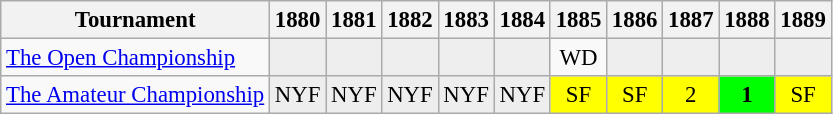<table class="wikitable" style="font-size:95%;text-align:center;">
<tr>
<th>Tournament</th>
<th>1880</th>
<th>1881</th>
<th>1882</th>
<th>1883</th>
<th>1884</th>
<th>1885</th>
<th>1886</th>
<th>1887</th>
<th>1888</th>
<th>1889</th>
</tr>
<tr>
<td align=left><a href='#'>The Open Championship</a></td>
<td style="background:#eeeeee;"></td>
<td style="background:#eeeeee;"></td>
<td style="background:#eeeeee;"></td>
<td style="background:#eeeeee;"></td>
<td style="background:#eeeeee;"></td>
<td>WD</td>
<td style="background:#eeeeee;"></td>
<td style="background:#eeeeee;"></td>
<td style="background:#eeeeee;"></td>
<td style="background:#eeeeee;"></td>
</tr>
<tr>
<td align=left><a href='#'>The Amateur Championship</a></td>
<td style="background:#eeeeee;">NYF</td>
<td style="background:#eeeeee;">NYF</td>
<td style="background:#eeeeee;">NYF</td>
<td style="background:#eeeeee;">NYF</td>
<td style="background:#eeeeee;">NYF</td>
<td style="background:yellow;">SF</td>
<td style="background:yellow;">SF</td>
<td style="background:yellow;">2</td>
<td style="background:#00ff00;"><strong>1</strong></td>
<td style="background:yellow;">SF</td>
</tr>
</table>
